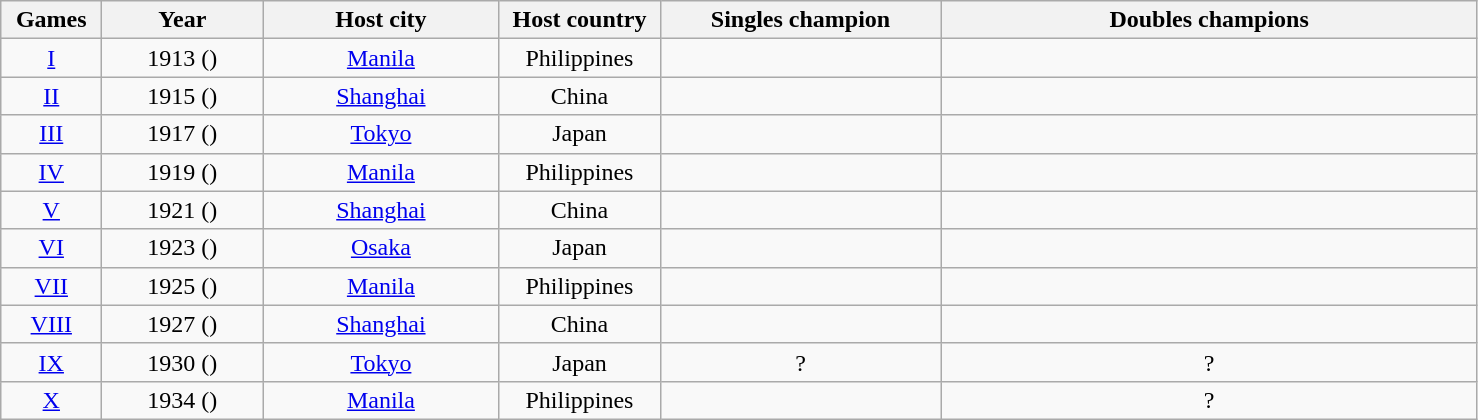<table class=wikitable style="text-align:center">
<tr>
<th width=60>Games</th>
<th width=100>Year</th>
<th width=150>Host city</th>
<th width=100>Host country</th>
<th width=180>Singles champion</th>
<th width=350>Doubles champions</th>
</tr>
<tr>
<td><a href='#'>I</a></td>
<td>1913 ()</td>
<td><a href='#'>Manila</a></td>
<td>Philippines</td>
<td align=left></td>
<td align=left></td>
</tr>
<tr>
<td><a href='#'>II</a></td>
<td>1915 ()</td>
<td><a href='#'>Shanghai</a></td>
<td>China</td>
<td align=left></td>
<td align=left></td>
</tr>
<tr>
<td><a href='#'>III</a></td>
<td>1917 ()</td>
<td><a href='#'>Tokyo</a></td>
<td>Japan</td>
<td align=left></td>
<td align=left></td>
</tr>
<tr>
<td><a href='#'>IV</a></td>
<td>1919 ()</td>
<td><a href='#'>Manila</a></td>
<td>Philippines</td>
<td align=left></td>
<td align=left></td>
</tr>
<tr>
<td><a href='#'>V</a></td>
<td>1921 ()</td>
<td><a href='#'>Shanghai</a></td>
<td>China</td>
<td align=left></td>
<td align=left></td>
</tr>
<tr>
<td><a href='#'>VI</a></td>
<td>1923 ()</td>
<td><a href='#'>Osaka</a></td>
<td>Japan</td>
<td align=left></td>
<td align=left></td>
</tr>
<tr>
<td><a href='#'>VII</a></td>
<td>1925 ()</td>
<td><a href='#'>Manila</a></td>
<td>Philippines</td>
<td align=left></td>
<td align=left></td>
</tr>
<tr>
<td><a href='#'>VIII</a></td>
<td>1927 ()</td>
<td><a href='#'>Shanghai</a></td>
<td>China</td>
<td align=left></td>
<td align=left></td>
</tr>
<tr>
<td><a href='#'>IX</a></td>
<td>1930 ()</td>
<td><a href='#'>Tokyo</a></td>
<td>Japan</td>
<td>?</td>
<td>?</td>
</tr>
<tr>
<td><a href='#'>X</a></td>
<td>1934 ()</td>
<td><a href='#'>Manila</a></td>
<td>Philippines</td>
<td align=left></td>
<td>?</td>
</tr>
</table>
